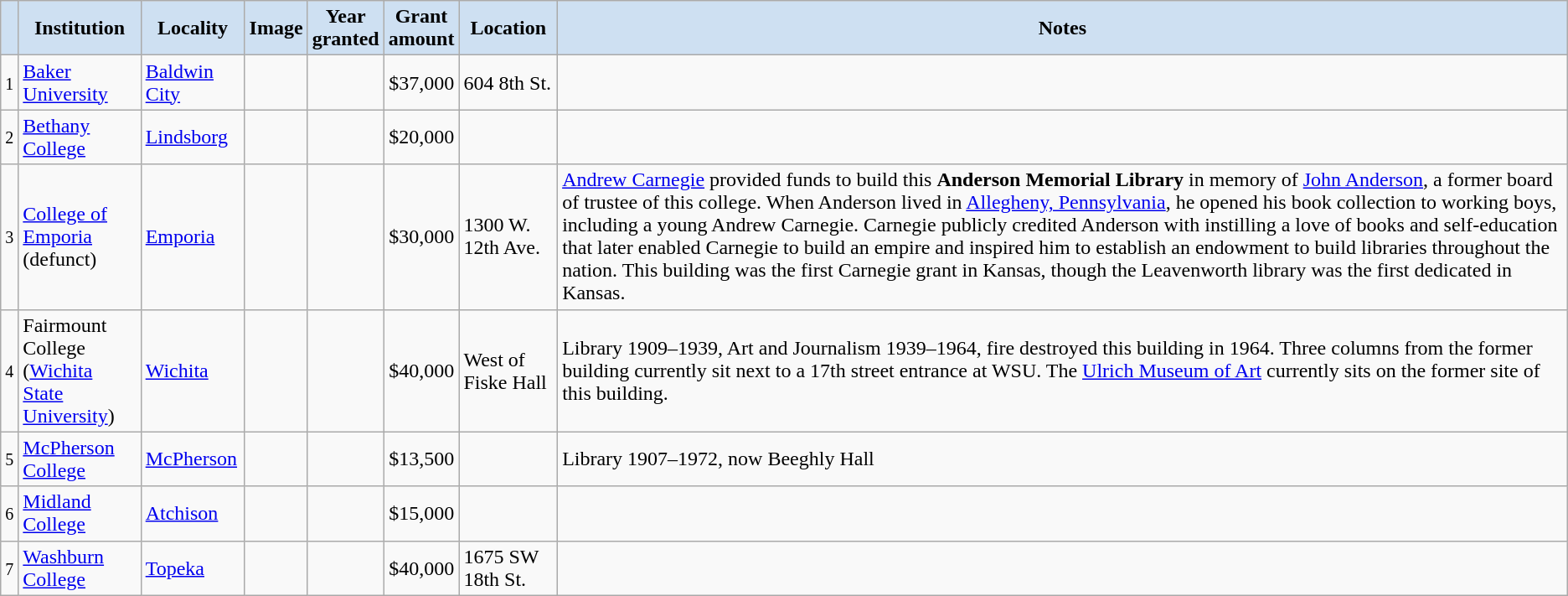<table class="wikitable sortable" align="center">
<tr>
<th style="background-color:#CEE0F2;"></th>
<th style="background-color:#CEE0F2;">Institution</th>
<th style="background-color:#CEE0F2;">Locality</th>
<th style="background-color:#CEE0F2;" class="unsortable">Image</th>
<th style="background-color:#CEE0F2;">Year<br>granted</th>
<th style="background-color:#CEE0F2;">Grant<br>amount</th>
<th style="background-color:#CEE0F2;">Location</th>
<th style="background-color:#CEE0F2;" class="unsortable">Notes</th>
</tr>
<tr ->
<td><small>1</small></td>
<td><a href='#'>Baker University</a></td>
<td><a href='#'>Baldwin City</a></td>
<td></td>
<td></td>
<td align=right>$37,000</td>
<td>604 8th St.<br><small></small></td>
<td></td>
</tr>
<tr ->
<td align=center><small>2</small></td>
<td><a href='#'>Bethany College</a></td>
<td><a href='#'>Lindsborg</a></td>
<td></td>
<td></td>
<td align=right>$20,000</td>
<td></td>
<td></td>
</tr>
<tr ->
<td><small>3</small></td>
<td><a href='#'>College of Emporia</a><br>(defunct)</td>
<td><a href='#'>Emporia</a></td>
<td></td>
<td></td>
<td align=right>$30,000</td>
<td>1300 W. 12th Ave.<br><small></small></td>
<td><a href='#'>Andrew Carnegie</a> provided funds to build this <strong>Anderson Memorial Library</strong> in memory of <a href='#'>John Anderson</a>, a former board of trustee of this college.  When Anderson lived in <a href='#'>Allegheny, Pennsylvania</a>, he opened his book collection to working boys, including a young Andrew Carnegie.  Carnegie publicly credited Anderson with instilling a love of books and self-education that later enabled Carnegie to build an empire and inspired him to establish an endowment to build libraries throughout the nation.  This building was the first Carnegie grant in Kansas, though the Leavenworth library was the first dedicated in Kansas.</td>
</tr>
<tr ->
<td align=center><small>4</small></td>
<td>Fairmount College<br>(<a href='#'>Wichita State University</a>)</td>
<td><a href='#'>Wichita</a></td>
<td></td>
<td></td>
<td align=right>$40,000</td>
<td>West of Fiske Hall<br></td>
<td>Library 1909–1939, Art and Journalism 1939–1964, fire destroyed this building in 1964. Three columns from the former building currently sit next to a 17th street entrance at WSU. The <a href='#'>Ulrich Museum of Art</a> currently sits on the former site of this building.</td>
</tr>
<tr ->
<td align=center><small>5</small></td>
<td><a href='#'>McPherson College</a></td>
<td><a href='#'>McPherson</a></td>
<td></td>
<td></td>
<td align=right>$13,500</td>
<td></td>
<td>Library 1907–1972, now Beeghly Hall</td>
</tr>
<tr ->
<td align=center><small>6</small></td>
<td><a href='#'>Midland College</a></td>
<td><a href='#'>Atchison</a></td>
<td></td>
<td></td>
<td align=right>$15,000</td>
<td></td>
<td></td>
</tr>
<tr ->
<td><small>7</small></td>
<td><a href='#'>Washburn College</a></td>
<td><a href='#'>Topeka</a></td>
<td></td>
<td></td>
<td align=right>$40,000</td>
<td>1675 SW 18th St.<br><small></small></td>
<td></td>
</tr>
</table>
